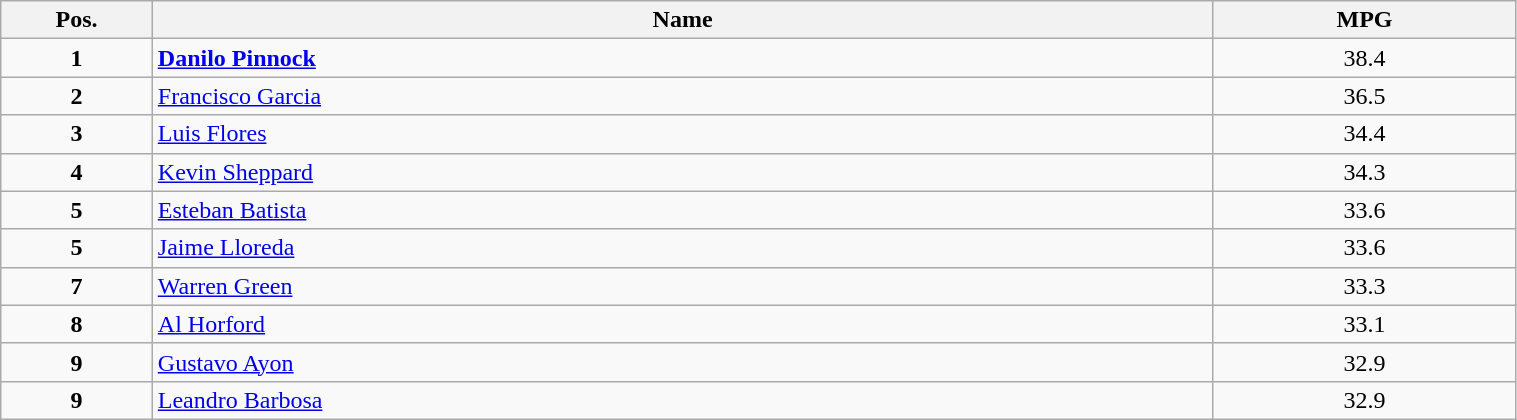<table class=wikitable width="80%">
<tr>
<th width="10%">Pos.</th>
<th width="70%">Name</th>
<th width="20%">MPG</th>
</tr>
<tr>
<td align=center><strong>1</strong></td>
<td> <strong><a href='#'>Danilo Pinnock</a></strong></td>
<td align=center>38.4</td>
</tr>
<tr>
<td align=center><strong>2</strong></td>
<td> <a href='#'>Francisco Garcia</a></td>
<td align=center>36.5</td>
</tr>
<tr>
<td align=center><strong>3</strong></td>
<td> <a href='#'>Luis Flores</a></td>
<td align=center>34.4</td>
</tr>
<tr>
<td align=center><strong>4</strong></td>
<td> <a href='#'>Kevin Sheppard</a></td>
<td align=center>34.3</td>
</tr>
<tr>
<td align=center><strong>5</strong></td>
<td> <a href='#'>Esteban Batista</a></td>
<td align=center>33.6</td>
</tr>
<tr>
<td align=center><strong>5</strong></td>
<td> <a href='#'>Jaime Lloreda</a></td>
<td align=center>33.6</td>
</tr>
<tr>
<td align=center><strong>7</strong></td>
<td> <a href='#'>Warren Green</a></td>
<td align=center>33.3</td>
</tr>
<tr>
<td align=center><strong>8</strong></td>
<td> <a href='#'>Al Horford</a></td>
<td align=center>33.1</td>
</tr>
<tr>
<td align=center><strong>9</strong></td>
<td> <a href='#'>Gustavo Ayon</a></td>
<td align=center>32.9</td>
</tr>
<tr>
<td align=center><strong>9</strong></td>
<td> <a href='#'>Leandro Barbosa</a></td>
<td align=center>32.9</td>
</tr>
</table>
